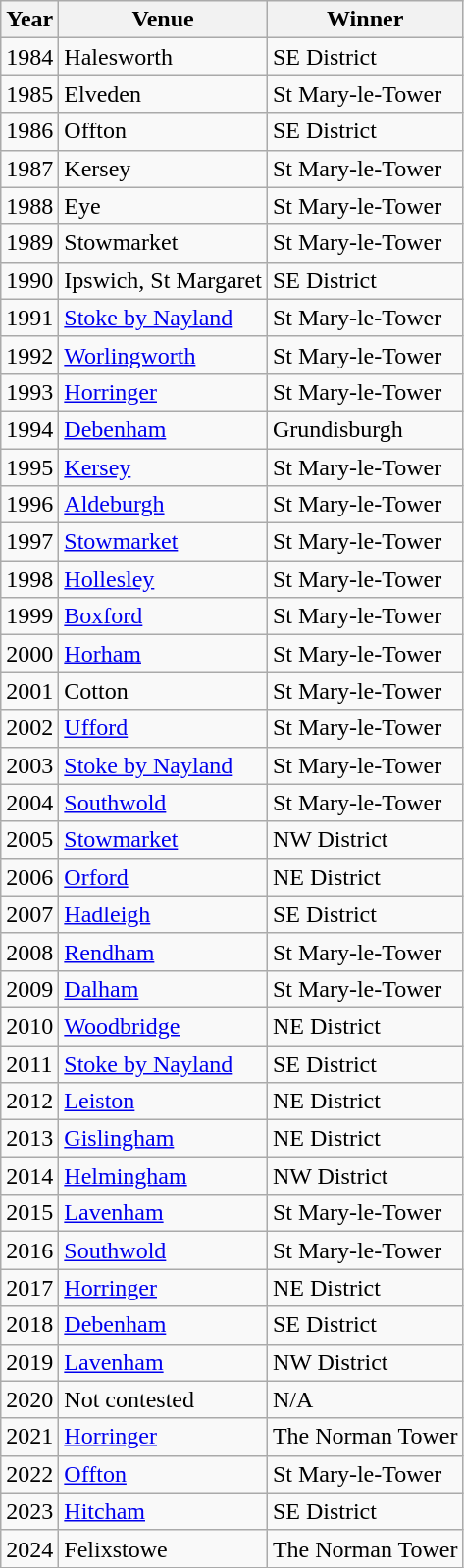<table class="wikitable sortable">
<tr>
<th>Year</th>
<th>Venue</th>
<th>Winner</th>
</tr>
<tr>
<td>1984</td>
<td>Halesworth</td>
<td>SE District</td>
</tr>
<tr>
<td>1985</td>
<td>Elveden</td>
<td>St Mary‑le‑Tower</td>
</tr>
<tr>
<td>1986</td>
<td>Offton</td>
<td>SE District</td>
</tr>
<tr>
<td>1987</td>
<td>Kersey</td>
<td>St Mary-le-Tower</td>
</tr>
<tr>
<td>1988</td>
<td>Eye</td>
<td>St Mary-le-Tower</td>
</tr>
<tr>
<td>1989</td>
<td>Stowmarket</td>
<td>St Mary-le-Tower</td>
</tr>
<tr>
<td>1990</td>
<td>Ipswich, St Margaret</td>
<td>SE District</td>
</tr>
<tr>
<td>1991</td>
<td><a href='#'>Stoke by Nayland</a></td>
<td>St Mary-le-Tower</td>
</tr>
<tr>
<td>1992</td>
<td><a href='#'>Worlingworth</a></td>
<td>St Mary-le-Tower</td>
</tr>
<tr>
<td>1993</td>
<td><a href='#'>Horringer</a></td>
<td>St Mary-le-Tower</td>
</tr>
<tr>
<td>1994</td>
<td><a href='#'>Debenham</a></td>
<td>Grundisburgh</td>
</tr>
<tr>
<td>1995</td>
<td><a href='#'>Kersey</a></td>
<td>St Mary-le-Tower</td>
</tr>
<tr>
<td>1996</td>
<td><a href='#'>Aldeburgh</a></td>
<td>St Mary-le-Tower</td>
</tr>
<tr>
<td>1997</td>
<td><a href='#'>Stowmarket</a></td>
<td>St Mary-le-Tower</td>
</tr>
<tr>
<td>1998</td>
<td><a href='#'>Hollesley</a></td>
<td>St Mary-le-Tower</td>
</tr>
<tr>
<td>1999</td>
<td><a href='#'>Boxford</a></td>
<td>St Mary-le-Tower</td>
</tr>
<tr>
<td>2000</td>
<td><a href='#'>Horham</a></td>
<td>St Mary-le-Tower</td>
</tr>
<tr>
<td>2001</td>
<td>Cotton</td>
<td>St Mary-le-Tower</td>
</tr>
<tr>
<td>2002</td>
<td><a href='#'>Ufford</a></td>
<td>St Mary‑le‑Tower</td>
</tr>
<tr>
<td>2003</td>
<td><a href='#'>Stoke by Nayland</a></td>
<td>St Mary‑le‑Tower</td>
</tr>
<tr>
<td>2004</td>
<td><a href='#'>Southwold</a></td>
<td>St Mary‑le‑Tower</td>
</tr>
<tr>
<td>2005</td>
<td><a href='#'>Stowmarket</a></td>
<td>NW District</td>
</tr>
<tr>
<td>2006</td>
<td><a href='#'>Orford</a></td>
<td>NE District</td>
</tr>
<tr>
<td>2007</td>
<td><a href='#'>Hadleigh</a></td>
<td>SE District</td>
</tr>
<tr>
<td>2008</td>
<td><a href='#'>Rendham</a></td>
<td>St Mary-le-Tower</td>
</tr>
<tr>
<td>2009</td>
<td><a href='#'>Dalham</a></td>
<td>St Mary-le-Tower</td>
</tr>
<tr>
<td>2010</td>
<td><a href='#'>Woodbridge</a></td>
<td>NE District</td>
</tr>
<tr>
<td>2011</td>
<td><a href='#'>Stoke by Nayland</a></td>
<td>SE District</td>
</tr>
<tr>
<td>2012</td>
<td><a href='#'>Leiston</a></td>
<td>NE District</td>
</tr>
<tr>
<td>2013</td>
<td><a href='#'>Gislingham</a></td>
<td>NE District</td>
</tr>
<tr>
<td>2014</td>
<td><a href='#'>Helmingham</a></td>
<td>NW District</td>
</tr>
<tr>
<td>2015</td>
<td><a href='#'>Lavenham</a></td>
<td>St Mary-le-Tower</td>
</tr>
<tr>
<td>2016</td>
<td><a href='#'>Southwold</a></td>
<td>St Mary-le-Tower</td>
</tr>
<tr>
<td>2017</td>
<td><a href='#'>Horringer</a></td>
<td>NE District</td>
</tr>
<tr>
<td>2018</td>
<td><a href='#'>Debenham</a></td>
<td>SE District</td>
</tr>
<tr>
<td>2019</td>
<td><a href='#'>Lavenham</a></td>
<td>NW District</td>
</tr>
<tr>
<td>2020</td>
<td>Not contested</td>
<td>N/A</td>
</tr>
<tr>
<td>2021</td>
<td><a href='#'>Horringer</a></td>
<td>The Norman Tower</td>
</tr>
<tr>
<td>2022</td>
<td><a href='#'>Offton</a></td>
<td>St Mary-le-Tower</td>
</tr>
<tr>
<td>2023</td>
<td><a href='#'>Hitcham</a></td>
<td>SE District</td>
</tr>
<tr>
<td>2024</td>
<td>Felixstowe</td>
<td>The Norman Tower</td>
</tr>
</table>
